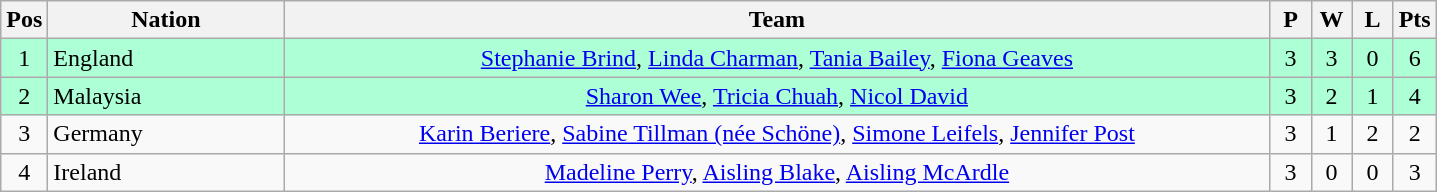<table class="wikitable" style="font-size: 100%">
<tr>
<th width=20>Pos</th>
<th width=150>Nation</th>
<th width=650>Team</th>
<th width=20>P</th>
<th width=20>W</th>
<th width=20>L</th>
<th width=20>Pts</th>
</tr>
<tr align=center style="background: #ADFFD6;">
<td>1</td>
<td align="left"> England</td>
<td><a href='#'>Stephanie Brind</a>, <a href='#'>Linda Charman</a>, <a href='#'>Tania Bailey</a>, <a href='#'>Fiona Geaves</a></td>
<td>3</td>
<td>3</td>
<td>0</td>
<td>6</td>
</tr>
<tr align=center style="background: #ADFFD6;">
<td>2</td>
<td align="left"> Malaysia</td>
<td><a href='#'>Sharon Wee</a>, <a href='#'>Tricia Chuah</a>, <a href='#'>Nicol David</a></td>
<td>3</td>
<td>2</td>
<td>1</td>
<td>4</td>
</tr>
<tr align=center>
<td>3</td>
<td align="left"> Germany</td>
<td><a href='#'>Karin Beriere</a>, <a href='#'>Sabine Tillman (née Schöne)</a>, <a href='#'>Simone Leifels</a>, <a href='#'>Jennifer Post</a></td>
<td>3</td>
<td>1</td>
<td>2</td>
<td>2</td>
</tr>
<tr align=center>
<td>4</td>
<td align="left"> Ireland</td>
<td><a href='#'>Madeline Perry</a>, <a href='#'>Aisling Blake</a>, <a href='#'>Aisling McArdle</a></td>
<td>3</td>
<td>0</td>
<td>0</td>
<td>3</td>
</tr>
</table>
